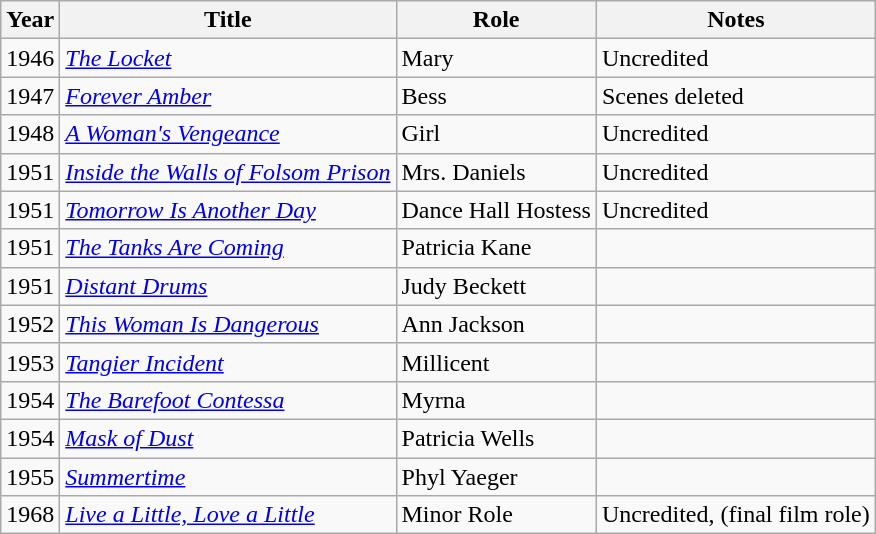<table class="wikitable">
<tr>
<th>Year</th>
<th>Title</th>
<th>Role</th>
<th>Notes</th>
</tr>
<tr>
<td>1946</td>
<td><em><a href='#'>The Locket</a></em></td>
<td>Mary</td>
<td>Uncredited</td>
</tr>
<tr>
<td>1947</td>
<td><em><a href='#'>Forever Amber</a></em></td>
<td>Bess</td>
<td>Scenes deleted</td>
</tr>
<tr>
<td>1948</td>
<td><em><a href='#'>A Woman's Vengeance</a></em></td>
<td>Girl</td>
<td>Uncredited</td>
</tr>
<tr>
<td>1951</td>
<td><em><a href='#'>Inside the Walls of Folsom Prison</a></em></td>
<td>Mrs. Daniels</td>
<td>Uncredited</td>
</tr>
<tr>
<td>1951</td>
<td><em><a href='#'>Tomorrow Is Another Day</a></em></td>
<td>Dance Hall Hostess</td>
<td>Uncredited</td>
</tr>
<tr>
<td>1951</td>
<td><em><a href='#'>The Tanks Are Coming</a></em></td>
<td>Patricia Kane</td>
<td></td>
</tr>
<tr>
<td>1951</td>
<td><em><a href='#'>Distant Drums</a></em></td>
<td>Judy Beckett</td>
<td></td>
</tr>
<tr>
<td>1952</td>
<td><em><a href='#'>This Woman Is Dangerous</a></em></td>
<td>Ann Jackson</td>
<td></td>
</tr>
<tr>
<td>1953</td>
<td><em><a href='#'>Tangier Incident</a></em></td>
<td>Millicent</td>
<td></td>
</tr>
<tr>
<td>1954</td>
<td><em><a href='#'>The Barefoot Contessa</a></em></td>
<td>Myrna</td>
<td></td>
</tr>
<tr>
<td>1954</td>
<td><em><a href='#'>Mask of Dust</a></em></td>
<td>Patricia Wells</td>
<td></td>
</tr>
<tr>
<td>1955</td>
<td><em><a href='#'>Summertime</a></em></td>
<td>Phyl Yaeger</td>
<td></td>
</tr>
<tr>
<td>1968</td>
<td><em><a href='#'>Live a Little, Love a Little</a></em></td>
<td>Minor Role</td>
<td>Uncredited, (final film role)</td>
</tr>
</table>
